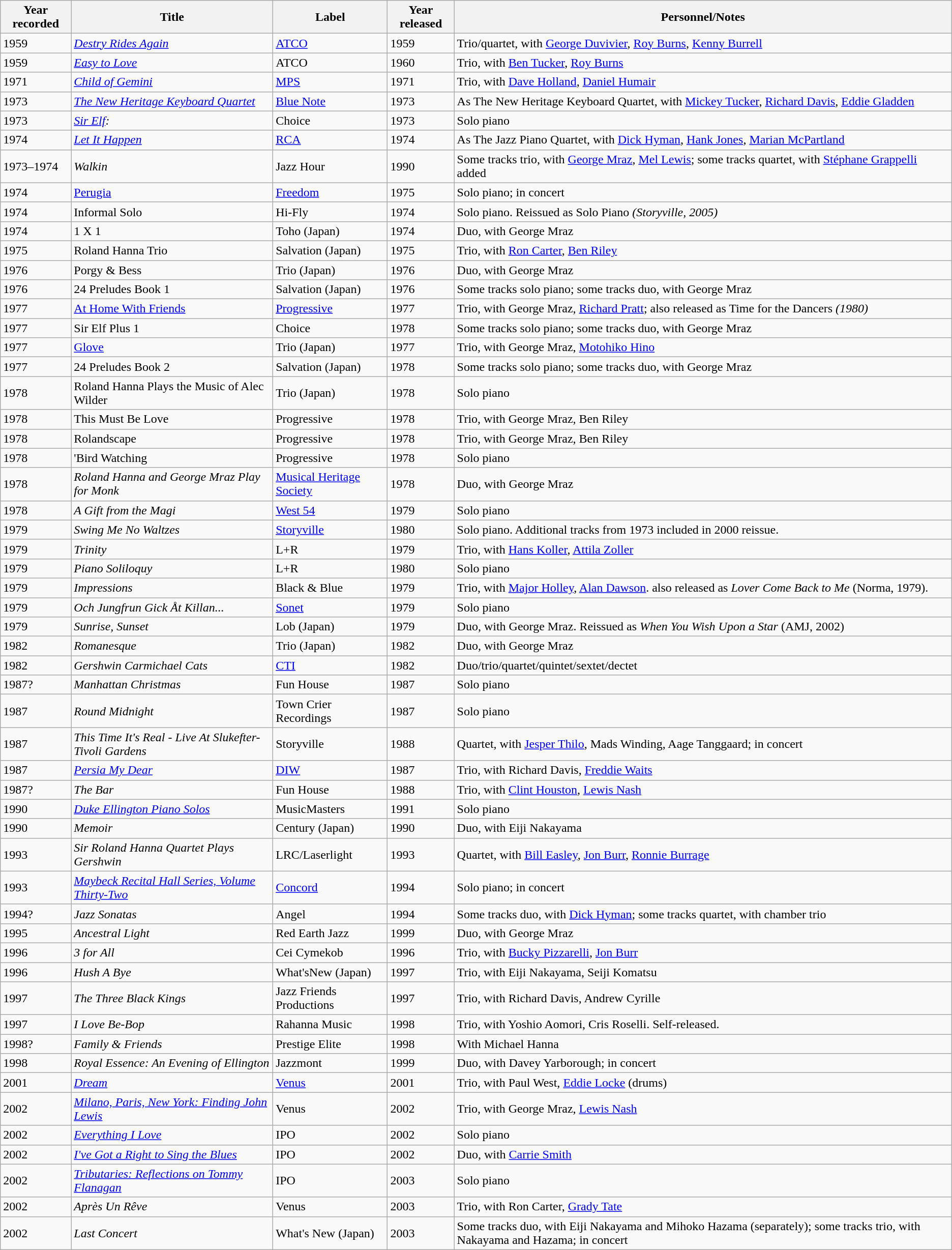<table class="wikitable sortable">
<tr>
<th>Year recorded</th>
<th>Title</th>
<th>Label</th>
<th>Year released</th>
<th>Personnel/Notes</th>
</tr>
<tr>
<td>1959</td>
<td><em><a href='#'>Destry Rides Again</a></em></td>
<td><a href='#'>ATCO</a></td>
<td>1959</td>
<td>Trio/quartet, with <a href='#'>George Duvivier</a>, <a href='#'>Roy Burns</a>, <a href='#'>Kenny Burrell</a></td>
</tr>
<tr>
<td>1959</td>
<td><em><a href='#'>Easy to Love</a></em></td>
<td>ATCO</td>
<td>1960</td>
<td>Trio, with <a href='#'>Ben Tucker</a>, <a href='#'>Roy Burns</a></td>
</tr>
<tr>
<td> 1971</td>
<td><em><a href='#'>Child of Gemini</a></em></td>
<td><a href='#'>MPS</a></td>
<td>1971</td>
<td>Trio, with <a href='#'>Dave Holland</a>, <a href='#'>Daniel Humair</a></td>
</tr>
<tr>
<td> 1973</td>
<td><em><a href='#'>The New Heritage Keyboard Quartet</a></em></td>
<td><a href='#'>Blue Note</a></td>
<td>1973</td>
<td>As The New Heritage Keyboard Quartet, with <a href='#'>Mickey Tucker</a>, <a href='#'>Richard Davis</a>, <a href='#'>Eddie Gladden</a></td>
</tr>
<tr>
<td> 1973</td>
<td><em><a href='#'>Sir Elf</a>:</em></td>
<td>Choice</td>
<td>1973</td>
<td>Solo piano</td>
</tr>
<tr>
<td> 1974</td>
<td><em><a href='#'>Let It Happen</a></em></td>
<td><a href='#'>RCA</a></td>
<td>1974</td>
<td>As The Jazz Piano Quartet, with <a href='#'>Dick Hyman</a>, <a href='#'>Hank Jones</a>, <a href='#'>Marian McPartland</a></td>
</tr>
<tr>
<td>1973–1974</td>
<td><em>Walkin<strong></td>
<td>Jazz Hour</td>
<td>1990</td>
<td>Some tracks trio, with <a href='#'>George Mraz</a>, <a href='#'>Mel Lewis</a>; some tracks quartet, with <a href='#'>Stéphane Grappelli</a> added</td>
</tr>
<tr>
<td> 1974</td>
<td></em><a href='#'>Perugia</a><em></td>
<td><a href='#'>Freedom</a></td>
<td>1975</td>
<td>Solo piano; in concert</td>
</tr>
<tr>
<td> 1974</td>
<td></em>Informal Solo<em></td>
<td>Hi-Fly</td>
<td>1974</td>
<td>Solo piano. Reissued as </em>Solo Piano<em> (Storyville, 2005)</td>
</tr>
<tr>
<td>1974</td>
<td></em>1 X 1<em></td>
<td>Toho (Japan)</td>
<td>1974</td>
<td>Duo, with George Mraz</td>
</tr>
<tr>
<td>1975</td>
<td></em>Roland Hanna Trio<em></td>
<td>Salvation (Japan)</td>
<td>1975</td>
<td>Trio, with <a href='#'>Ron Carter</a>, <a href='#'>Ben Riley</a></td>
</tr>
<tr>
<td> 1976</td>
<td></em>Porgy & Bess<em></td>
<td>Trio (Japan)</td>
<td>1976</td>
<td>Duo, with George Mraz</td>
</tr>
<tr>
<td> 1976</td>
<td></em>24 Preludes Book 1<em></td>
<td>Salvation (Japan)</td>
<td>1976</td>
<td>Some tracks solo piano; some tracks duo, with George Mraz</td>
</tr>
<tr>
<td> 1977</td>
<td></em><a href='#'>At Home With Friends</a><em></td>
<td><a href='#'>Progressive</a></td>
<td>1977</td>
<td>Trio, with George Mraz, <a href='#'>Richard Pratt</a>; also released as </em>Time for the Dancers<em> (1980)</td>
</tr>
<tr>
<td> 1977</td>
<td></em>Sir Elf Plus 1<em></td>
<td>Choice</td>
<td>1978</td>
<td>Some tracks solo piano; some tracks duo, with George Mraz</td>
</tr>
<tr>
<td> 1977</td>
<td></em><a href='#'>Glove</a><em></td>
<td>Trio (Japan)</td>
<td>1977</td>
<td>Trio, with George Mraz, <a href='#'>Motohiko Hino</a></td>
</tr>
<tr>
<td>1977</td>
<td></em>24 Preludes Book 2<em></td>
<td>Salvation (Japan)</td>
<td>1978</td>
<td>Some tracks solo piano; some tracks duo, with George Mraz</td>
</tr>
<tr>
<td>1978</td>
<td></em>Roland Hanna Plays the Music of Alec Wilder<em></td>
<td>Trio (Japan)</td>
<td>1978</td>
<td>Solo piano</td>
</tr>
<tr>
<td> 1978</td>
<td></em>This Must Be Love<em></td>
<td>Progressive</td>
<td>1978</td>
<td>Trio, with George Mraz, Ben Riley</td>
</tr>
<tr>
<td> 1978</td>
<td></em>Rolandscape<em></td>
<td>Progressive</td>
<td>1978</td>
<td>Trio, with George Mraz, Ben Riley</td>
</tr>
<tr>
<td>1978</td>
<td>'Bird Watching</em></td>
<td>Progressive</td>
<td>1978</td>
<td>Solo piano</td>
</tr>
<tr>
<td>1978</td>
<td><em>Roland Hanna and George Mraz Play for Monk</em></td>
<td><a href='#'>Musical Heritage Society</a></td>
<td>1978</td>
<td>Duo, with George Mraz</td>
</tr>
<tr>
<td> 1978</td>
<td><em>A Gift from the Magi</em></td>
<td><a href='#'>West 54</a></td>
<td>1979</td>
<td>Solo piano</td>
</tr>
<tr>
<td>1979</td>
<td><em>Swing Me No Waltzes</em></td>
<td><a href='#'>Storyville</a></td>
<td>1980</td>
<td>Solo piano. Additional tracks from 1973 included in 2000 reissue.</td>
</tr>
<tr>
<td> 1979</td>
<td><em>Trinity</em></td>
<td>L+R</td>
<td>1979</td>
<td>Trio, with <a href='#'>Hans Koller</a>, <a href='#'>Attila Zoller</a></td>
</tr>
<tr>
<td> 1979</td>
<td><em>Piano Soliloquy</em></td>
<td>L+R</td>
<td>1980</td>
<td>Solo piano</td>
</tr>
<tr>
<td> 1979</td>
<td><em>Impressions</em></td>
<td>Black & Blue</td>
<td>1979</td>
<td>Trio, with <a href='#'>Major Holley</a>, <a href='#'>Alan Dawson</a>. also released as <em>Lover Come Back to Me</em> (Norma, 1979).</td>
</tr>
<tr>
<td> 1979</td>
<td><em>Och Jungfrun Gick Åt Killan...</em></td>
<td><a href='#'>Sonet</a></td>
<td>1979</td>
<td>Solo piano</td>
</tr>
<tr>
<td> 1979</td>
<td><em>Sunrise, Sunset</em></td>
<td>Lob (Japan)</td>
<td>1979</td>
<td>Duo, with George Mraz. Reissued as <em>When You Wish Upon a Star</em> (AMJ, 2002)</td>
</tr>
<tr>
<td> 1982</td>
<td><em>Romanesque</em></td>
<td>Trio (Japan)</td>
<td>1982</td>
<td>Duo, with George Mraz</td>
</tr>
<tr>
<td> 1982</td>
<td><em>Gershwin Carmichael Cats</em></td>
<td><a href='#'>CTI</a></td>
<td>1982</td>
<td>Duo/trio/quartet/quintet/sextet/dectet</td>
</tr>
<tr>
<td>1987?</td>
<td><em>Manhattan Christmas</em></td>
<td>Fun House</td>
<td>1987</td>
<td>Solo piano</td>
</tr>
<tr>
<td>1987</td>
<td><em>Round Midnight</em></td>
<td>Town Crier Recordings</td>
<td>1987</td>
<td>Solo piano</td>
</tr>
<tr>
<td>1987</td>
<td><em>This Time It's Real - Live At Slukefter-Tivoli Gardens </em></td>
<td>Storyville</td>
<td>1988</td>
<td>Quartet, with <a href='#'>Jesper Thilo</a>, Mads Winding, Aage Tanggaard; in concert</td>
</tr>
<tr>
<td>1987</td>
<td><em><a href='#'>Persia My Dear</a></em></td>
<td><a href='#'>DIW</a></td>
<td>1987</td>
<td>Trio, with Richard Davis, <a href='#'>Freddie Waits</a></td>
</tr>
<tr>
<td>1987?</td>
<td><em>The Bar</em></td>
<td>Fun House</td>
<td>1988</td>
<td>Trio, with <a href='#'>Clint Houston</a>, <a href='#'>Lewis Nash</a></td>
</tr>
<tr>
<td>1990</td>
<td><em><a href='#'>Duke Ellington Piano Solos</a></em></td>
<td>MusicMasters</td>
<td>1991</td>
<td>Solo piano</td>
</tr>
<tr>
<td>1990</td>
<td><em>Memoir</em></td>
<td>Century (Japan)</td>
<td>1990</td>
<td>Duo, with Eiji Nakayama</td>
</tr>
<tr>
<td> 1993</td>
<td><em>Sir Roland Hanna Quartet Plays Gershwin</em></td>
<td>LRC/Laserlight</td>
<td>1993</td>
<td>Quartet, with <a href='#'>Bill Easley</a>, <a href='#'>Jon Burr</a>, <a href='#'>Ronnie Burrage</a></td>
</tr>
<tr>
<td> 1993</td>
<td><em><a href='#'>Maybeck Recital Hall Series, Volume Thirty-Two</a></em></td>
<td><a href='#'>Concord</a></td>
<td>1994</td>
<td>Solo piano; in concert</td>
</tr>
<tr>
<td>1994?</td>
<td><em>Jazz Sonatas</em></td>
<td>Angel</td>
<td>1994</td>
<td>Some tracks duo, with <a href='#'>Dick Hyman</a>; some tracks quartet, with chamber trio</td>
</tr>
<tr>
<td>1995</td>
<td><em>Ancestral Light</em></td>
<td>Red Earth Jazz</td>
<td>1999</td>
<td>Duo, with George Mraz</td>
</tr>
<tr>
<td> 1996</td>
<td><em>3 for All</em></td>
<td>Cei Cymekob</td>
<td>1996</td>
<td>Trio, with <a href='#'>Bucky Pizzarelli</a>, <a href='#'>Jon Burr</a></td>
</tr>
<tr>
<td>1996</td>
<td><em>Hush A Bye</em></td>
<td>What'sNew (Japan)</td>
<td>1997</td>
<td>Trio, with Eiji Nakayama, Seiji Komatsu</td>
</tr>
<tr>
<td>1997</td>
<td><em>The Three Black Kings</em></td>
<td>Jazz Friends Productions</td>
<td>1997</td>
<td>Trio, with Richard Davis, Andrew Cyrille</td>
</tr>
<tr>
<td>1997</td>
<td><em>I Love Be-Bop</em></td>
<td>Rahanna Music</td>
<td>1998</td>
<td>Trio, with Yoshio Aomori, Cris Roselli. Self-released.</td>
</tr>
<tr>
<td>1998?</td>
<td><em>Family & Friends</em></td>
<td>Prestige Elite</td>
<td>1998</td>
<td>With Michael Hanna</td>
</tr>
<tr>
<td>1998</td>
<td><em>Royal Essence: An Evening of Ellington</em></td>
<td>Jazzmont</td>
<td>1999</td>
<td>Duo, with Davey Yarborough; in concert</td>
</tr>
<tr>
<td>2001</td>
<td><em><a href='#'>Dream</a></em></td>
<td><a href='#'>Venus</a></td>
<td>2001</td>
<td>Trio, with Paul West, <a href='#'>Eddie Locke</a> (drums)</td>
</tr>
<tr>
<td> 2002</td>
<td><em><a href='#'>Milano, Paris, New York: Finding John Lewis</a></em></td>
<td>Venus</td>
<td> 2002</td>
<td>Trio, with George Mraz, <a href='#'>Lewis Nash</a></td>
</tr>
<tr>
<td> 2002</td>
<td><em><a href='#'>Everything I Love</a></em></td>
<td>IPO</td>
<td> 2002</td>
<td>Solo piano</td>
</tr>
<tr>
<td>2002</td>
<td><em><a href='#'>I've Got a Right to Sing the Blues</a></em></td>
<td>IPO</td>
<td>2002</td>
<td>Duo, with <a href='#'>Carrie Smith</a></td>
</tr>
<tr>
<td> 2002</td>
<td><em><a href='#'>Tributaries: Reflections on Tommy Flanagan</a></em></td>
<td>IPO</td>
<td>2003</td>
<td>Solo piano</td>
</tr>
<tr>
<td> 2002</td>
<td><em>Après Un Rêve</em></td>
<td>Venus</td>
<td>2003</td>
<td>Trio, with Ron Carter, <a href='#'>Grady Tate</a></td>
</tr>
<tr>
<td> 2002</td>
<td><em>Last Concert</em></td>
<td>What's New  (Japan)</td>
<td>2003</td>
<td>Some tracks duo, with Eiji Nakayama and Mihoko Hazama (separately); some tracks trio, with Nakayama and Hazama; in concert</td>
</tr>
</table>
